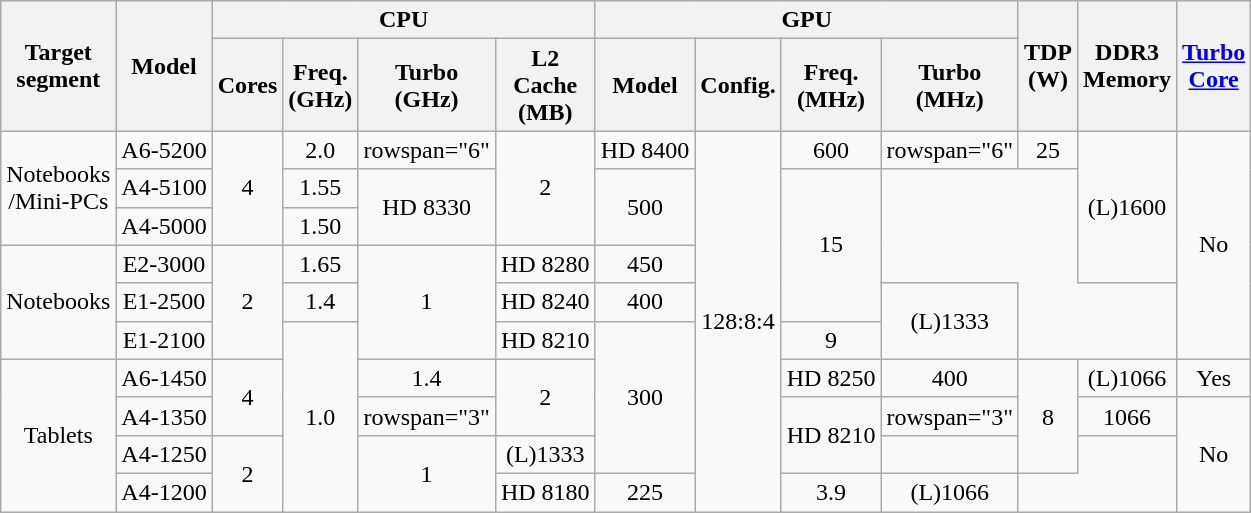<table class="wikitable" style="text-align:center">
<tr>
<th rowspan="2">Target<br>segment</th>
<th rowspan="2">Model</th>
<th colspan="4">CPU</th>
<th colspan="4">GPU</th>
<th rowspan="2">TDP<br>(W)</th>
<th rowspan="2">DDR3<br>Memory</th>
<th rowspan="2"><a href='#'>Turbo</a><br><a href='#'>Core</a></th>
</tr>
<tr>
<th>Cores</th>
<th>Freq.<br>(GHz)</th>
<th>Turbo<br>(GHz)</th>
<th>L2<br>Cache<br>(MB)</th>
<th>Model</th>
<th>Config.</th>
<th>Freq.<br>(MHz)</th>
<th>Turbo<br>(MHz)</th>
</tr>
<tr>
<td rowspan="3">Notebooks<br>/Mini-PCs</td>
<td>A6-5200</td>
<td rowspan="3">4</td>
<td>2.0</td>
<td>rowspan="6" </td>
<td rowspan="3">2</td>
<td>HD 8400</td>
<td rowspan="10">128:8:4</td>
<td>600</td>
<td>rowspan="6" </td>
<td>25</td>
<td rowspan="4">(L)1600</td>
<td rowspan="6">No</td>
</tr>
<tr>
<td>A4-5100</td>
<td>1.55</td>
<td rowspan="2">HD 8330</td>
<td rowspan="2">500</td>
<td rowspan="4">15</td>
</tr>
<tr>
<td>A4-5000</td>
<td>1.50</td>
</tr>
<tr>
<td rowspan="3">Notebooks</td>
<td>E2-3000</td>
<td rowspan="3">2</td>
<td>1.65</td>
<td rowspan="3">1</td>
<td>HD 8280</td>
<td>450</td>
</tr>
<tr>
<td>E1-2500</td>
<td>1.4</td>
<td>HD 8240</td>
<td>400</td>
<td rowspan="2">(L)1333</td>
</tr>
<tr>
<td>E1-2100</td>
<td rowspan="5">1.0</td>
<td>HD 8210</td>
<td rowspan="4">300</td>
<td>9</td>
</tr>
<tr>
<td rowspan="4">Tablets</td>
<td>A6-1450</td>
<td rowspan="2">4</td>
<td>1.4</td>
<td rowspan="2">2</td>
<td>HD 8250</td>
<td>400</td>
<td rowspan="3">8</td>
<td>(L)1066</td>
<td>Yes</td>
</tr>
<tr>
<td>A4-1350</td>
<td>rowspan="3" </td>
<td rowspan="2">HD 8210</td>
<td>rowspan="3" </td>
<td>1066</td>
<td rowspan="3">No</td>
</tr>
<tr>
<td>A4-1250</td>
<td rowspan="2">2</td>
<td rowspan="2">1</td>
<td>(L)1333</td>
</tr>
<tr>
<td>A4-1200</td>
<td>HD 8180</td>
<td>225</td>
<td>3.9</td>
<td>(L)1066</td>
</tr>
</table>
